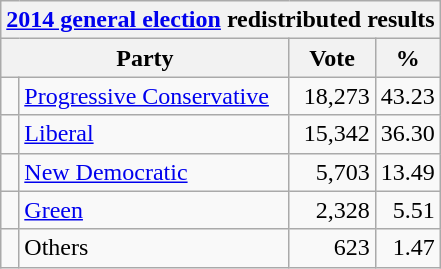<table class="wikitable">
<tr>
<th colspan="4"><a href='#'>2014 general election</a> redistributed results</th>
</tr>
<tr>
<th bgcolor="#DDDDFF" width="130px" colspan="2">Party</th>
<th bgcolor="#DDDDFF" width="50px">Vote</th>
<th bgcolor="#DDDDFF" width="30px">%</th>
</tr>
<tr>
<td> </td>
<td><a href='#'>Progressive Conservative</a></td>
<td align=right>18,273</td>
<td align=right>43.23</td>
</tr>
<tr>
<td> </td>
<td><a href='#'>Liberal</a></td>
<td align=right>15,342</td>
<td align=right>36.30</td>
</tr>
<tr>
<td> </td>
<td><a href='#'>New Democratic</a></td>
<td align=right>5,703</td>
<td align=right>13.49</td>
</tr>
<tr>
<td> </td>
<td><a href='#'>Green</a></td>
<td align=right>2,328</td>
<td align=right>5.51</td>
</tr>
<tr>
<td> </td>
<td>Others</td>
<td align=right>623</td>
<td align=right>1.47</td>
</tr>
</table>
